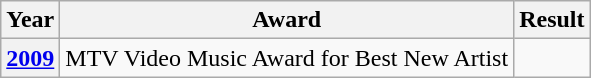<table class="wikitable plainrowheaders">
<tr>
<th>Year</th>
<th>Award</th>
<th>Result</th>
</tr>
<tr>
<th scope="row"><a href='#'>2009</a></th>
<td>MTV Video Music Award for Best New Artist </td>
<td></td>
</tr>
</table>
